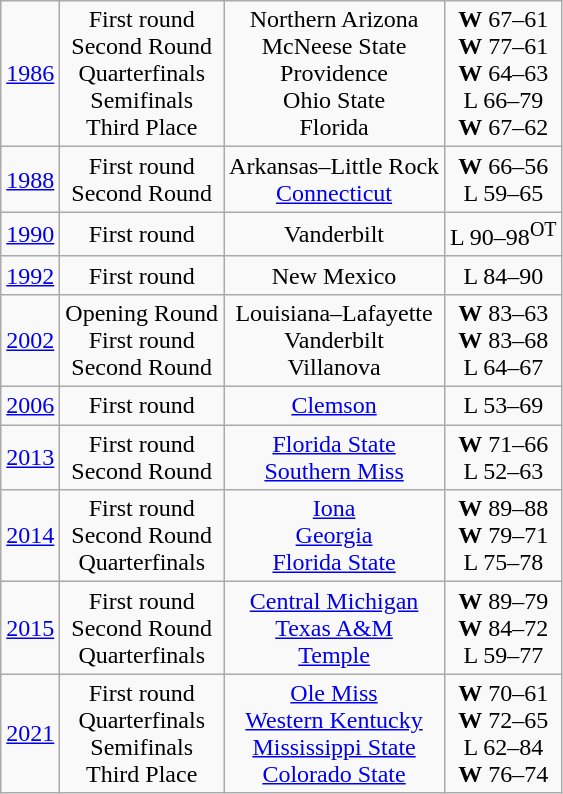<table class="wikitable">
<tr align="center">
<td><a href='#'>1986</a></td>
<td>First round<br>Second Round<br>Quarterfinals<br>Semifinals<br>Third Place</td>
<td>Northern Arizona<br>McNeese State<br>Providence<br>Ohio State<br>Florida</td>
<td><strong>W</strong> 67–61<br><strong>W</strong> 77–61<br><strong>W</strong> 64–63<br>L 66–79<br><strong>W</strong> 67–62</td>
</tr>
<tr align="center">
<td><a href='#'>1988</a></td>
<td>First round<br>Second Round</td>
<td>Arkansas–Little Rock<br><a href='#'>Connecticut</a></td>
<td><strong>W</strong> 66–56<br>L 59–65</td>
</tr>
<tr align="center">
<td><a href='#'>1990</a></td>
<td>First round</td>
<td>Vanderbilt</td>
<td>L 90–98<sup>OT</sup></td>
</tr>
<tr align="center">
<td><a href='#'>1992</a></td>
<td>First round</td>
<td>New Mexico</td>
<td>L 84–90</td>
</tr>
<tr align="center">
<td><a href='#'>2002</a></td>
<td>Opening Round<br>First round<br>Second Round</td>
<td>Louisiana–Lafayette<br>Vanderbilt<br>Villanova</td>
<td><strong>W</strong> 83–63<br><strong>W</strong> 83–68<br>L 64–67</td>
</tr>
<tr align="center">
<td><a href='#'>2006</a></td>
<td>First round</td>
<td><a href='#'>Clemson</a></td>
<td>L 53–69</td>
</tr>
<tr align="center">
<td><a href='#'>2013</a></td>
<td>First round<br>Second Round</td>
<td><a href='#'>Florida State</a><br><a href='#'>Southern Miss</a></td>
<td><strong>W</strong> 71–66<br>L 52–63</td>
</tr>
<tr align="center">
<td><a href='#'>2014</a></td>
<td>First round<br>Second Round<br>Quarterfinals</td>
<td><a href='#'>Iona</a><br><a href='#'>Georgia</a><br><a href='#'>Florida State</a></td>
<td><strong>W</strong> 89–88<br><strong>W</strong> 79–71<br>L 75–78</td>
</tr>
<tr align="center">
<td><a href='#'>2015</a></td>
<td>First round<br>Second Round<br>Quarterfinals</td>
<td><a href='#'>Central Michigan</a><br><a href='#'>Texas A&M</a><br><a href='#'>Temple</a></td>
<td><strong>W</strong> 89–79<br><strong>W</strong> 84–72<br>L 59–77</td>
</tr>
<tr align="center">
<td><a href='#'>2021</a></td>
<td>First round<br>Quarterfinals<br>Semifinals<br>Third Place</td>
<td><a href='#'>Ole Miss</a><br><a href='#'>Western Kentucky</a><br><a href='#'>Mississippi State</a><br><a href='#'>Colorado State</a></td>
<td><strong>W</strong> 70–61<br><strong>W</strong> 72–65<br>L 62–84<br><strong>W</strong> 76–74</td>
</tr>
</table>
